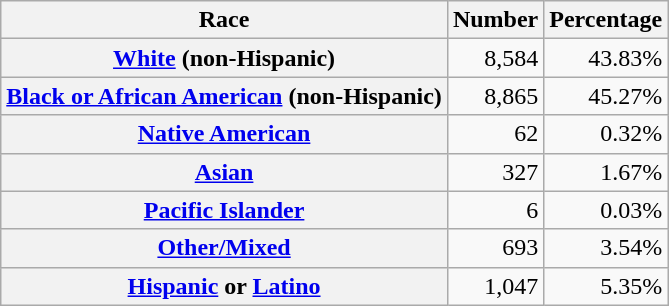<table class="wikitable" style="text-align:right">
<tr>
<th scope="col">Race</th>
<th scope="col">Number</th>
<th scope="col">Percentage</th>
</tr>
<tr>
<th scope="row"><a href='#'>White</a> (non-Hispanic)</th>
<td>8,584</td>
<td>43.83%</td>
</tr>
<tr>
<th scope="row"><a href='#'>Black or African American</a> (non-Hispanic)</th>
<td>8,865</td>
<td>45.27%</td>
</tr>
<tr>
<th scope="row"><a href='#'>Native American</a></th>
<td>62</td>
<td>0.32%</td>
</tr>
<tr>
<th scope="row"><a href='#'>Asian</a></th>
<td>327</td>
<td>1.67%</td>
</tr>
<tr>
<th scope="row"><a href='#'>Pacific Islander</a></th>
<td>6</td>
<td>0.03%</td>
</tr>
<tr>
<th scope="row"><a href='#'>Other/Mixed</a></th>
<td>693</td>
<td>3.54%</td>
</tr>
<tr>
<th scope="row"><a href='#'>Hispanic</a> or <a href='#'>Latino</a></th>
<td>1,047</td>
<td>5.35%</td>
</tr>
</table>
